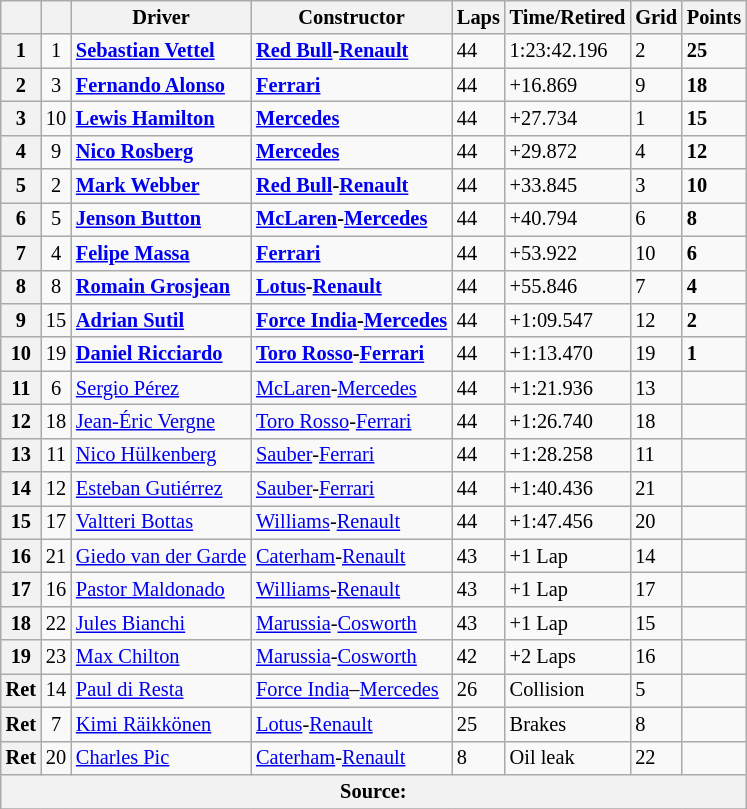<table class="wikitable" style="font-size: 85%">
<tr>
<th></th>
<th></th>
<th>Driver</th>
<th>Constructor</th>
<th>Laps</th>
<th>Time/Retired</th>
<th>Grid</th>
<th>Points</th>
</tr>
<tr>
<th>1</th>
<td align="center">1</td>
<td> <strong><a href='#'>Sebastian Vettel</a></strong></td>
<td><strong><a href='#'>Red Bull</a>-<a href='#'>Renault</a></strong></td>
<td>44</td>
<td>1:23:42.196</td>
<td>2</td>
<td><strong>25</strong></td>
</tr>
<tr>
<th>2</th>
<td align="center">3</td>
<td> <strong><a href='#'>Fernando Alonso</a></strong></td>
<td><strong><a href='#'>Ferrari</a></strong></td>
<td>44</td>
<td>+16.869</td>
<td>9</td>
<td><strong>18</strong></td>
</tr>
<tr>
<th>3</th>
<td align="center">10</td>
<td> <strong><a href='#'>Lewis Hamilton</a></strong></td>
<td><strong><a href='#'>Mercedes</a></strong></td>
<td>44</td>
<td>+27.734</td>
<td>1</td>
<td><strong>15</strong></td>
</tr>
<tr>
<th>4</th>
<td align="center">9</td>
<td> <strong><a href='#'>Nico Rosberg</a></strong></td>
<td><strong><a href='#'>Mercedes</a></strong></td>
<td>44</td>
<td>+29.872</td>
<td>4</td>
<td><strong>12</strong></td>
</tr>
<tr>
<th>5</th>
<td align="center">2</td>
<td> <strong><a href='#'>Mark Webber</a></strong></td>
<td><strong><a href='#'>Red Bull</a>-<a href='#'>Renault</a></strong></td>
<td>44</td>
<td>+33.845</td>
<td>3</td>
<td><strong>10</strong></td>
</tr>
<tr>
<th>6</th>
<td align="center">5</td>
<td> <strong><a href='#'>Jenson Button</a></strong></td>
<td><strong><a href='#'>McLaren</a>-<a href='#'>Mercedes</a></strong></td>
<td>44</td>
<td>+40.794</td>
<td>6</td>
<td><strong>8</strong></td>
</tr>
<tr>
<th>7</th>
<td align="center">4</td>
<td> <strong><a href='#'>Felipe Massa</a></strong></td>
<td><strong><a href='#'>Ferrari</a></strong></td>
<td>44</td>
<td>+53.922</td>
<td>10</td>
<td><strong>6</strong></td>
</tr>
<tr>
<th>8</th>
<td align="center">8</td>
<td> <strong><a href='#'>Romain Grosjean</a></strong></td>
<td><strong><a href='#'>Lotus</a>-<a href='#'>Renault</a></strong></td>
<td>44</td>
<td>+55.846</td>
<td>7</td>
<td><strong>4</strong></td>
</tr>
<tr>
<th>9</th>
<td align="center">15</td>
<td> <strong><a href='#'>Adrian Sutil</a></strong></td>
<td><strong><a href='#'>Force India</a>-<a href='#'>Mercedes</a></strong></td>
<td>44</td>
<td>+1:09.547</td>
<td>12</td>
<td><strong>2</strong></td>
</tr>
<tr>
<th>10</th>
<td align="center">19</td>
<td> <strong><a href='#'>Daniel Ricciardo</a></strong></td>
<td><strong><a href='#'>Toro Rosso</a>-<a href='#'>Ferrari</a></strong></td>
<td>44</td>
<td>+1:13.470</td>
<td>19</td>
<td><strong>1</strong></td>
</tr>
<tr>
<th>11</th>
<td align="center">6</td>
<td> <a href='#'>Sergio Pérez</a></td>
<td><a href='#'>McLaren</a>-<a href='#'>Mercedes</a></td>
<td>44</td>
<td>+1:21.936</td>
<td>13</td>
<td></td>
</tr>
<tr>
<th>12</th>
<td align="center">18</td>
<td> <a href='#'>Jean-Éric Vergne</a></td>
<td><a href='#'>Toro Rosso</a>-<a href='#'>Ferrari</a></td>
<td>44</td>
<td>+1:26.740</td>
<td>18</td>
<td></td>
</tr>
<tr>
<th>13</th>
<td align="center">11</td>
<td> <a href='#'>Nico Hülkenberg</a></td>
<td><a href='#'>Sauber</a>-<a href='#'>Ferrari</a></td>
<td>44</td>
<td>+1:28.258</td>
<td>11</td>
<td></td>
</tr>
<tr>
<th>14</th>
<td align="center">12</td>
<td> <a href='#'>Esteban Gutiérrez</a></td>
<td><a href='#'>Sauber</a>-<a href='#'>Ferrari</a></td>
<td>44</td>
<td>+1:40.436</td>
<td>21</td>
<td></td>
</tr>
<tr>
<th>15</th>
<td align="center">17</td>
<td> <a href='#'>Valtteri Bottas</a></td>
<td><a href='#'>Williams</a>-<a href='#'>Renault</a></td>
<td>44</td>
<td>+1:47.456</td>
<td>20</td>
<td></td>
</tr>
<tr>
<th>16</th>
<td align="center">21</td>
<td> <a href='#'>Giedo van der Garde</a></td>
<td><a href='#'>Caterham</a>-<a href='#'>Renault</a></td>
<td>43</td>
<td>+1 Lap</td>
<td>14</td>
<td></td>
</tr>
<tr>
<th>17</th>
<td align="center">16</td>
<td> <a href='#'>Pastor Maldonado</a></td>
<td><a href='#'>Williams</a>-<a href='#'>Renault</a></td>
<td>43</td>
<td>+1 Lap</td>
<td>17</td>
<td></td>
</tr>
<tr>
<th>18</th>
<td align="center">22</td>
<td> <a href='#'>Jules Bianchi</a></td>
<td><a href='#'>Marussia</a>-<a href='#'>Cosworth</a></td>
<td>43</td>
<td>+1 Lap</td>
<td>15</td>
<td></td>
</tr>
<tr>
<th>19</th>
<td align="center">23</td>
<td> <a href='#'>Max Chilton</a></td>
<td><a href='#'>Marussia</a>-<a href='#'>Cosworth</a></td>
<td>42</td>
<td>+2 Laps</td>
<td>16</td>
<td></td>
</tr>
<tr>
<th>Ret</th>
<td align="center">14</td>
<td> <a href='#'>Paul di Resta</a></td>
<td><a href='#'>Force India</a>–<a href='#'>Mercedes</a></td>
<td>26</td>
<td>Collision</td>
<td>5</td>
<td></td>
</tr>
<tr>
<th>Ret</th>
<td align="center">7</td>
<td> <a href='#'>Kimi Räikkönen</a></td>
<td><a href='#'>Lotus</a>-<a href='#'>Renault</a></td>
<td>25</td>
<td>Brakes</td>
<td>8</td>
<td></td>
</tr>
<tr>
<th>Ret</th>
<td align="center">20</td>
<td> <a href='#'>Charles Pic</a></td>
<td><a href='#'>Caterham</a>-<a href='#'>Renault</a></td>
<td>8</td>
<td>Oil leak</td>
<td>22</td>
<td></td>
</tr>
<tr>
<th colspan=8>Source:</th>
</tr>
<tr>
</tr>
</table>
